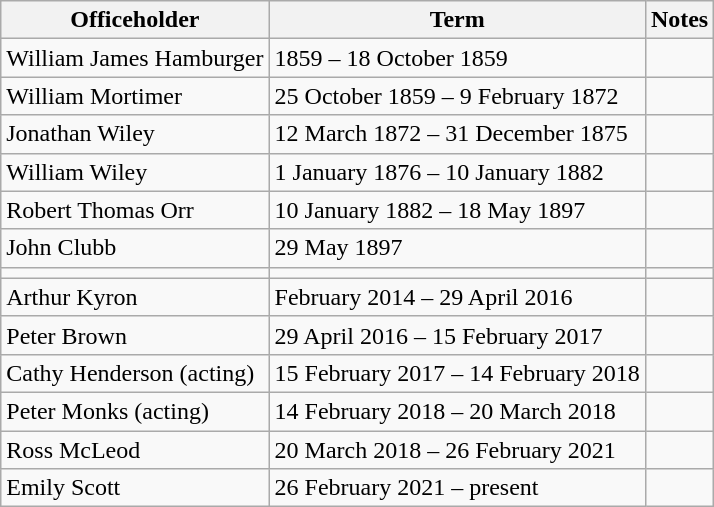<table class="wikitable">
<tr>
<th>Officeholder</th>
<th>Term</th>
<th>Notes</th>
</tr>
<tr>
<td>William James Hamburger</td>
<td>1859 – 18 October 1859</td>
<td></td>
</tr>
<tr>
<td>William Mortimer</td>
<td>25 October 1859 – 9 February 1872</td>
<td></td>
</tr>
<tr>
<td>Jonathan Wiley</td>
<td>12 March 1872 – 31 December 1875</td>
<td></td>
</tr>
<tr>
<td>William Wiley</td>
<td>1 January 1876 – 10 January 1882</td>
<td></td>
</tr>
<tr>
<td>Robert Thomas Orr</td>
<td>10 January 1882 – 18 May 1897</td>
<td></td>
</tr>
<tr>
<td>John Clubb</td>
<td>29 May 1897</td>
<td></td>
</tr>
<tr>
<td></td>
<td></td>
<td></td>
</tr>
<tr>
<td>Arthur Kyron</td>
<td>February 2014 – 29 April 2016</td>
<td></td>
</tr>
<tr>
<td>Peter Brown</td>
<td>29 April 2016 – 15 February 2017</td>
<td></td>
</tr>
<tr>
<td>Cathy Henderson (acting)</td>
<td>15 February 2017 – 14 February 2018</td>
<td></td>
</tr>
<tr>
<td>Peter Monks (acting)</td>
<td>14 February 2018 – 20 March 2018</td>
<td></td>
</tr>
<tr>
<td>Ross McLeod</td>
<td>20 March 2018 – 26 February 2021</td>
<td></td>
</tr>
<tr>
<td>Emily Scott</td>
<td>26 February 2021 – present</td>
<td></td>
</tr>
</table>
